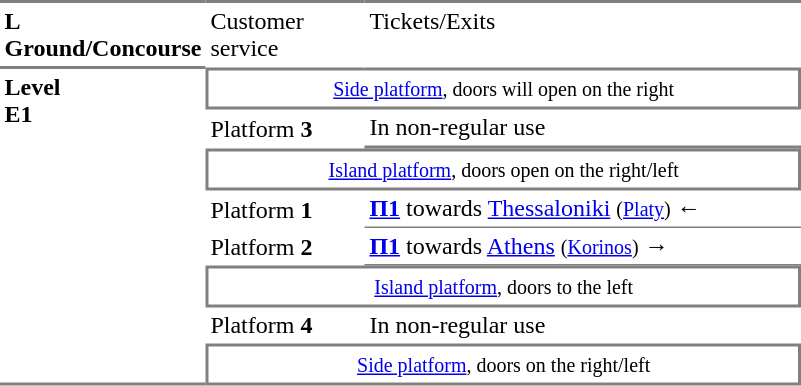<table table border=0 cellspacing=0 cellpadding=3>
<tr>
<td style="border-bottom:solid 2px gray;border-top:solid 2px gray;" width=50 valign=top><strong>L<br>Ground/Concourse</strong></td>
<td style="border-top:solid 2px gray;border-bottom:solid 1px gray;" width=100 valign=top>Customer service</td>
<td style="border-top:solid 2px gray;border-bottom:solid 1px gray;" width=285 valign=top>Tickets/Exits</td>
</tr>
<tr>
<td style="border-bottom:solid 2px gray;" rowspan=12 valign=top><strong>Level<br>Ε1</strong></td>
<td style="border-top:solid 1px gray;border-right:solid 2px gray;border-left:solid 2px gray;border-bottom:solid 2px gray;text-align:center;" colspan=2><small><a href='#'>Side platform</a>, doors will open on the right</small></td>
</tr>
<tr>
<td>Platform <span><strong>3</strong></span></td>
<td style="border-bottom:solid 2px gray;">In non-regular use</td>
</tr>
<tr>
<td style="border-top:solid 2px gray;border-right:solid 2px gray;border-left:solid 2px gray;border-bottom:solid 2px gray;text-align:center;" colspan=2><small><a href='#'>Island platform</a>, doors open on the right/left</small></td>
</tr>
<tr>
<td>Platform <span><strong>1</strong></span></td>
<td style="border-bottom:solid 1px gray;"><span><a href='#'><span><strong>Π1</strong></span></a></span>  towards <a href='#'>Thessaloniki</a> <small>(<a href='#'>Platy</a>)</small> ←</td>
</tr>
<tr>
<td>Platform <span><strong>2</strong></span></td>
<td style="border-bottom:solid 1px gray;"><span><a href='#'><span><strong>Π1</strong></span></a></span>  towards <a href='#'>Athens</a> <small>(<a href='#'>Korinos</a>)</small> →</td>
</tr>
<tr>
<td style="border-top:solid 2px gray;border-right:solid 2px gray;border-left:solid 2px gray;border-bottom:solid 2px gray;text-align:center;" colspan=2><small><a href='#'>Island platform</a>, doors to the left</small></td>
</tr>
<tr>
<td>Platform <span><strong>4</strong></span></td>
<td>In non-regular use</td>
</tr>
<tr>
<td style="border-top:solid 2px gray;border-right:solid 2px gray;border-left:solid 2px gray;border-bottom:solid 2px gray;text-align:center;" colspan=2><small><a href='#'>Side platform</a>, doors on the right/left</small></td>
</tr>
</table>
